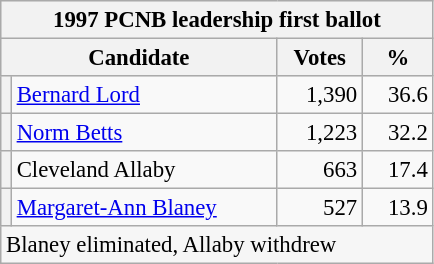<table class="wikitable" style="font-size: 95%;">
<tr style="background-color:#E9E9E9">
<th colspan="4">1997 PCNB leadership first ballot</th>
</tr>
<tr style="background-color:#E9E9E9">
<th colspan="2" style="width: 170px">Candidate</th>
<th style="width: 50px">Votes</th>
<th style="width: 40px">%</th>
</tr>
<tr>
<th></th>
<td style="width: 170px"><a href='#'>Bernard Lord</a></td>
<td align="right">1,390</td>
<td align="right">36.6</td>
</tr>
<tr>
<th></th>
<td style="width: 170px"><a href='#'>Norm Betts</a></td>
<td align="right">1,223</td>
<td align="right">32.2</td>
</tr>
<tr>
<th></th>
<td style="width: 170px">Cleveland Allaby</td>
<td align="right">663</td>
<td align="right">17.4</td>
</tr>
<tr>
<th></th>
<td style="width: 170px"><a href='#'>Margaret-Ann Blaney</a></td>
<td align="right">527</td>
<td align="right">13.9</td>
</tr>
<tr style="background-color:#F6F6F6">
<td colspan="4">Blaney eliminated, Allaby withdrew</td>
</tr>
</table>
